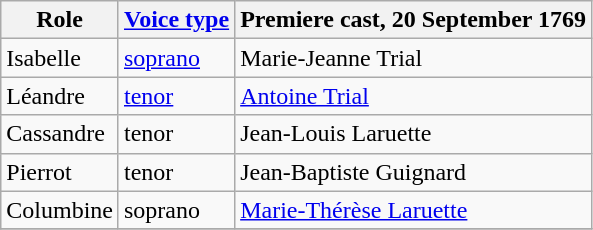<table class="wikitable">
<tr>
<th>Role</th>
<th><a href='#'>Voice type</a></th>
<th>Premiere cast, 20 September 1769</th>
</tr>
<tr>
<td>Isabelle</td>
<td><a href='#'>soprano</a></td>
<td>Marie-Jeanne Trial</td>
</tr>
<tr>
<td>Léandre</td>
<td><a href='#'>tenor</a></td>
<td><a href='#'>Antoine Trial</a></td>
</tr>
<tr>
<td>Cassandre</td>
<td>tenor</td>
<td>Jean-Louis Laruette</td>
</tr>
<tr>
<td>Pierrot</td>
<td>tenor</td>
<td>Jean-Baptiste Guignard</td>
</tr>
<tr>
<td>Columbine</td>
<td>soprano</td>
<td><a href='#'>Marie-Thérèse Laruette</a></td>
</tr>
<tr>
</tr>
</table>
